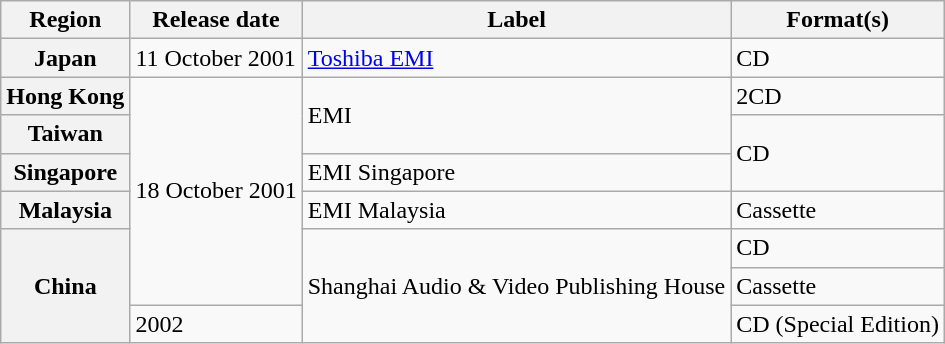<table class="wikitable plainrowheaders">
<tr>
<th>Region</th>
<th>Release date</th>
<th>Label</th>
<th>Format(s)</th>
</tr>
<tr>
<th scope="row">Japan</th>
<td>11 October 2001</td>
<td><a href='#'>Toshiba EMI</a></td>
<td>CD</td>
</tr>
<tr>
<th scope="row">Hong Kong</th>
<td rowspan="6">18 October 2001</td>
<td rowspan="2">EMI</td>
<td>2CD</td>
</tr>
<tr>
<th scope="row">Taiwan</th>
<td rowspan="2">CD</td>
</tr>
<tr>
<th scope="row">Singapore</th>
<td>EMI Singapore</td>
</tr>
<tr>
<th scope="row">Malaysia</th>
<td>EMI Malaysia</td>
<td>Cassette</td>
</tr>
<tr>
<th scope="row" rowspan="3">China</th>
<td rowspan="3">Shanghai Audio & Video Publishing House</td>
<td>CD</td>
</tr>
<tr>
<td>Cassette</td>
</tr>
<tr>
<td>2002</td>
<td>CD (Special Edition)</td>
</tr>
</table>
